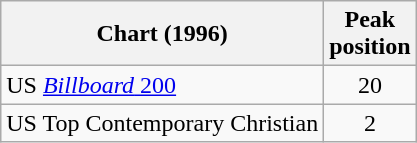<table class="wikitable">
<tr>
<th>Chart (1996)</th>
<th>Peak<br>position</th>
</tr>
<tr>
<td>US <a href='#'><em>Billboard</em> 200</a></td>
<td style="text-align:center;">20</td>
</tr>
<tr>
<td>US Top Contemporary Christian</td>
<td style="text-align:center;">2</td>
</tr>
</table>
